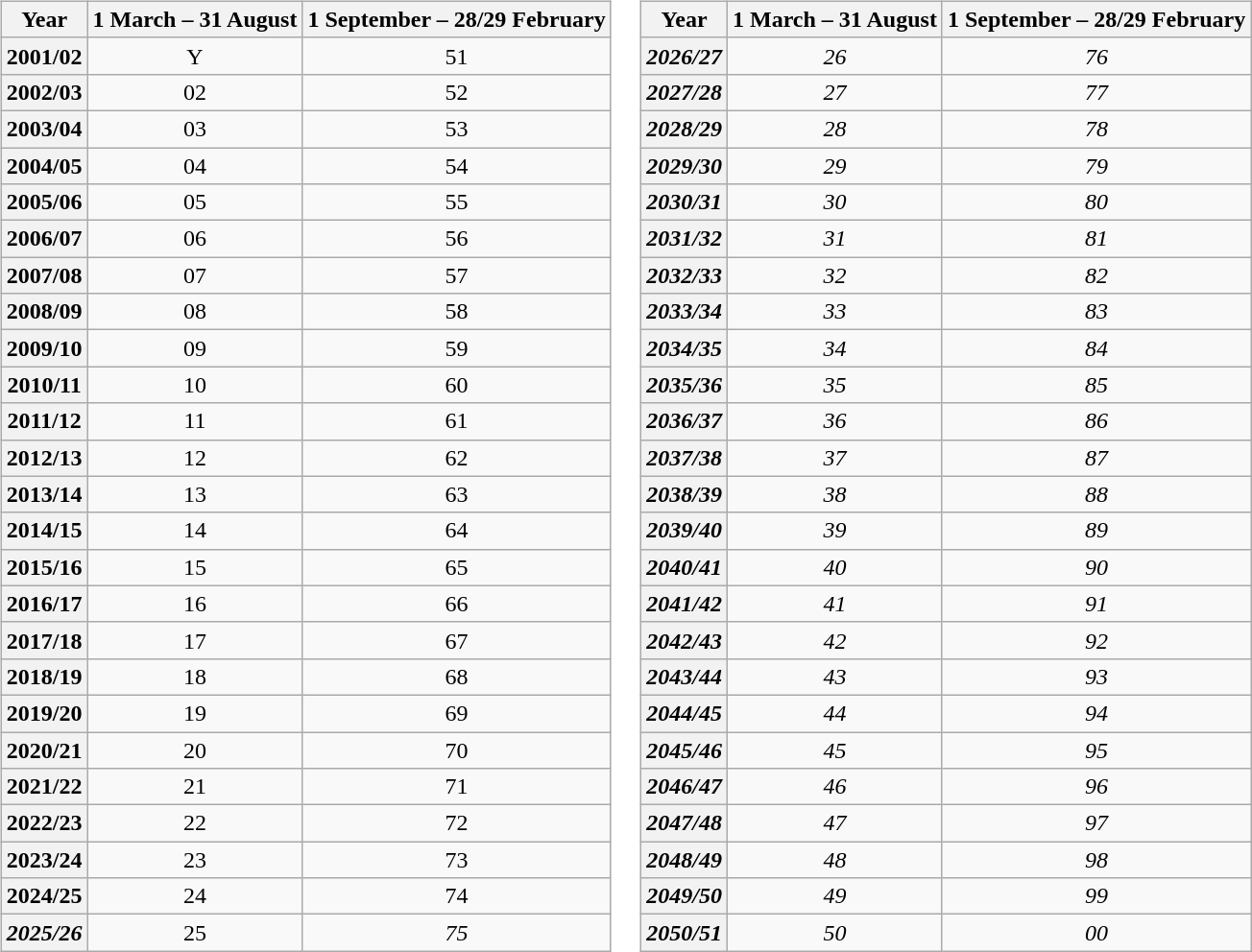<table>
<tr>
<td style="vertical-align:top;"><br><table class="wikitable" style="text-align:center;">
<tr>
<th scope="col">Year</th>
<th scope="col">1 March – 31 August</th>
<th scope="col">1 September – 28/29 February</th>
</tr>
<tr>
<th scope="row">2001/02</th>
<td>Y</td>
<td>51</td>
</tr>
<tr>
<th scope="row">2002/03</th>
<td>02</td>
<td>52</td>
</tr>
<tr>
<th scope="row">2003/04</th>
<td>03</td>
<td>53</td>
</tr>
<tr>
<th scope="row">2004/05</th>
<td>04</td>
<td>54</td>
</tr>
<tr>
<th scope="row">2005/06</th>
<td>05</td>
<td>55</td>
</tr>
<tr>
<th scope="row">2006/07</th>
<td>06</td>
<td>56</td>
</tr>
<tr>
<th scope="row">2007/08</th>
<td>07</td>
<td>57</td>
</tr>
<tr>
<th scope="row">2008/09</th>
<td>08</td>
<td>58</td>
</tr>
<tr>
<th scope="row">2009/10</th>
<td>09</td>
<td>59</td>
</tr>
<tr>
<th scope="row">2010/11</th>
<td>10</td>
<td>60</td>
</tr>
<tr>
<th scope="row">2011/12</th>
<td>11</td>
<td>61</td>
</tr>
<tr>
<th scope="row">2012/13</th>
<td>12</td>
<td>62</td>
</tr>
<tr>
<th scope="row">2013/14</th>
<td>13</td>
<td>63</td>
</tr>
<tr>
<th scope="row">2014/15</th>
<td>14</td>
<td>64</td>
</tr>
<tr>
<th scope="row">2015/16</th>
<td>15</td>
<td>65</td>
</tr>
<tr>
<th scope="row">2016/17</th>
<td>16</td>
<td>66</td>
</tr>
<tr>
<th scope="row">2017/18</th>
<td>17</td>
<td>67</td>
</tr>
<tr>
<th scope="row">2018/19</th>
<td>18</td>
<td>68</td>
</tr>
<tr>
<th scope="row">2019/20</th>
<td>19</td>
<td>69</td>
</tr>
<tr>
<th scope="row">2020/21</th>
<td>20</td>
<td>70</td>
</tr>
<tr>
<th scope="row">2021/22</th>
<td>21</td>
<td>71</td>
</tr>
<tr>
<th scope="row">2022/23</th>
<td>22</td>
<td>72</td>
</tr>
<tr>
<th scope="row">2023/24</th>
<td>23</td>
<td>73</td>
</tr>
<tr>
<th scope="row">2024/25</th>
<td>24</td>
<td>74</td>
</tr>
<tr>
<th scope="row"><em>2025/26</em></th>
<td>25</td>
<td><em>75</em></td>
</tr>
</table>
</td>
<td valign="top"><br><table class="wikitable" style="text-align:center;">
<tr>
<th scope="col">Year</th>
<th scope="col">1 March – 31 August</th>
<th scope="col">1 September – 28/29 February</th>
</tr>
<tr>
<th scope="row"><em>2026/27</em></th>
<td><em>26</em></td>
<td><em>76</em></td>
</tr>
<tr>
<th scope="row"><em>2027/28</em></th>
<td><em>27</em></td>
<td><em>77</em></td>
</tr>
<tr>
<th scope="row"><em>2028/29</em></th>
<td><em>28</em></td>
<td><em>78</em></td>
</tr>
<tr>
<th scope="row"><em>2029/30</em></th>
<td><em>29</em></td>
<td><em>79</em></td>
</tr>
<tr>
<th scope="row"><em>2030/31</em></th>
<td><em>30</em></td>
<td><em>80</em></td>
</tr>
<tr>
<th scope="row"><em>2031/32</em></th>
<td><em>31</em></td>
<td><em>81</em></td>
</tr>
<tr>
<th scope="row"><em>2032/33</em></th>
<td><em>32</em></td>
<td><em>82</em></td>
</tr>
<tr>
<th scope="row"><em>2033/34</em></th>
<td><em>33</em></td>
<td><em>83</em></td>
</tr>
<tr>
<th scope="row"><em>2034/35</em></th>
<td><em>34</em></td>
<td><em>84</em></td>
</tr>
<tr>
<th scope="row"><em>2035/36</em></th>
<td><em>35</em></td>
<td><em>85</em></td>
</tr>
<tr>
<th scope="row"><em>2036/37</em></th>
<td><em>36</em></td>
<td><em>86</em></td>
</tr>
<tr>
<th scope="row"><em>2037/38</em></th>
<td><em>37</em></td>
<td><em>87</em></td>
</tr>
<tr>
<th scope="row"><em>2038/39</em></th>
<td><em>38</em></td>
<td><em>88</em></td>
</tr>
<tr>
<th scope="row"><em>2039/40</em></th>
<td><em>39</em></td>
<td><em>89</em></td>
</tr>
<tr>
<th scope="row"><em>2040/41</em></th>
<td><em>40</em></td>
<td><em>90</em></td>
</tr>
<tr>
<th scope="row"><em>2041/42</em></th>
<td><em>41</em></td>
<td><em>91</em></td>
</tr>
<tr>
<th scope="row"><em>2042/43</em></th>
<td><em>42</em></td>
<td><em>92</em></td>
</tr>
<tr>
<th scope="row"><em>2043/44</em></th>
<td><em>43</em></td>
<td><em>93</em></td>
</tr>
<tr>
<th scope="row"><em>2044/45</em></th>
<td><em>44</em></td>
<td><em>94</em></td>
</tr>
<tr>
<th scope="row"><em>2045/46</em></th>
<td><em>45</em></td>
<td><em>95</em></td>
</tr>
<tr>
<th scope="row"><em>2046/47</em></th>
<td><em>46</em></td>
<td><em>96</em></td>
</tr>
<tr>
<th scope="row"><em>2047/48</em></th>
<td><em>47</em></td>
<td><em>97</em></td>
</tr>
<tr>
<th scope="row"><em>2048/49</em></th>
<td><em>48</em></td>
<td><em>98</em></td>
</tr>
<tr>
<th scope="row"><em>2049/50</em></th>
<td><em>49</em></td>
<td><em>99</em></td>
</tr>
<tr>
<th scope="row"><em>2050/51</em></th>
<td><em>50</em></td>
<td><em>00</em></td>
</tr>
</table>
</td>
</tr>
</table>
